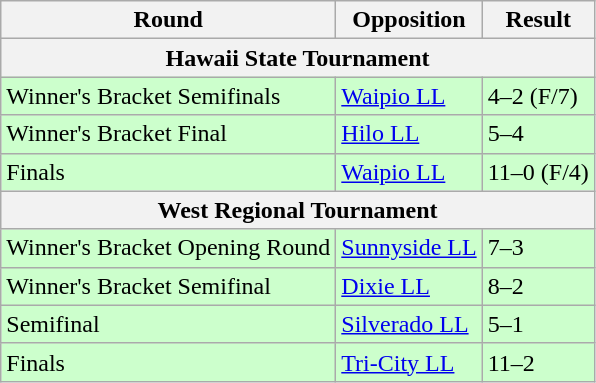<table class="wikitable">
<tr>
<th>Round</th>
<th>Opposition</th>
<th>Result</th>
</tr>
<tr>
<th colspan=3>Hawaii State Tournament</th>
</tr>
<tr bgcolor=ccffcc>
<td>Winner's Bracket Semifinals</td>
<td><a href='#'>Waipio LL</a></td>
<td>4–2 (F/7)</td>
</tr>
<tr bgcolor=ccffcc>
<td>Winner's Bracket Final</td>
<td><a href='#'>Hilo LL</a></td>
<td>5–4</td>
</tr>
<tr bgcolor=ccffcc>
<td>Finals</td>
<td><a href='#'>Waipio LL</a></td>
<td>11–0 (F/4)</td>
</tr>
<tr>
<th colspan=3>West Regional Tournament</th>
</tr>
<tr bgcolor=ccffcc>
<td>Winner's Bracket Opening Round</td>
<td> <a href='#'>Sunnyside LL</a></td>
<td>7–3</td>
</tr>
<tr bgcolor=ccffcc>
<td>Winner's Bracket Semifinal</td>
<td> <a href='#'>Dixie LL</a></td>
<td>8–2</td>
</tr>
<tr bgcolor=ccffcc>
<td>Semifinal</td>
<td> <a href='#'>Silverado LL</a></td>
<td>5–1</td>
</tr>
<tr bgcolor=ccffcc>
<td>Finals</td>
<td> <a href='#'>Tri-City LL</a></td>
<td>11–2</td>
</tr>
</table>
